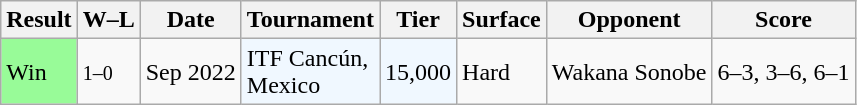<table class="sortable wikitable">
<tr>
<th>Result</th>
<th class="unsortable">W–L</th>
<th>Date</th>
<th>Tournament</th>
<th>Tier</th>
<th>Surface</th>
<th>Opponent</th>
<th class="unsortable">Score</th>
</tr>
<tr>
<td style="background:#98fb98;">Win</td>
<td><small>1–0</small></td>
<td>Sep 2022</td>
<td style="background:#f0f8ff;">ITF Cancún, <br>Mexico</td>
<td style="background:#f0f8ff;">15,000</td>
<td>Hard</td>
<td> Wakana Sonobe</td>
<td>6–3, 3–6, 6–1</td>
</tr>
</table>
